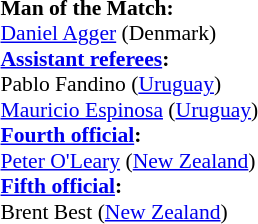<table style="width:50%; font-size:90%;">
<tr>
<td><br><strong>Man of the Match:</strong>
<br><a href='#'>Daniel Agger</a> (Denmark)<br><strong><a href='#'>Assistant referees</a>:</strong>
<br>Pablo Fandino (<a href='#'>Uruguay</a>)
<br><a href='#'>Mauricio Espinosa</a> (<a href='#'>Uruguay</a>)
<br><strong><a href='#'>Fourth official</a>:</strong>
<br><a href='#'>Peter O'Leary</a> (<a href='#'>New Zealand</a>)
<br><strong><a href='#'>Fifth official</a>:</strong>
<br>Brent Best (<a href='#'>New Zealand</a>)</td>
</tr>
</table>
